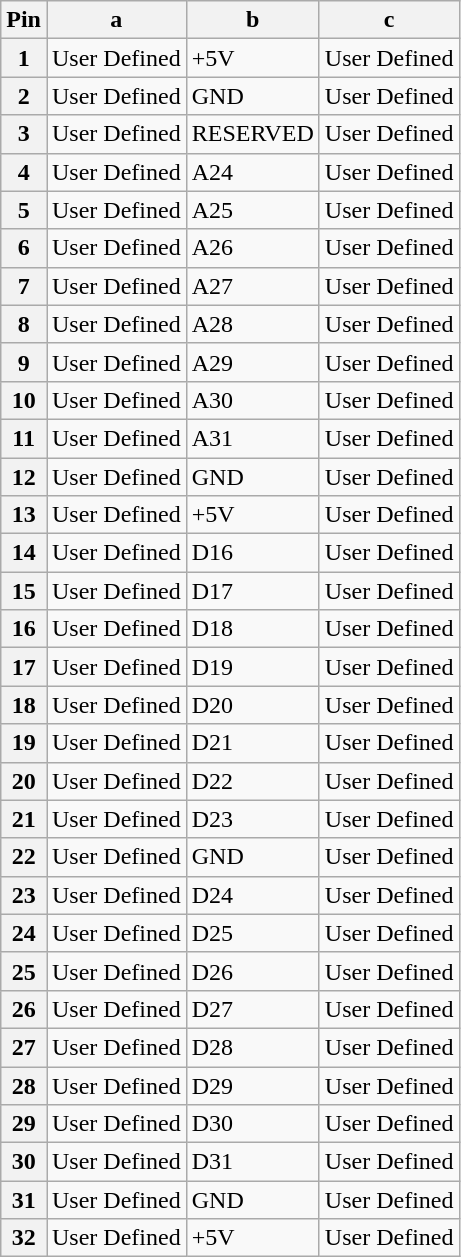<table class="wikitable">
<tr>
<th>Pin</th>
<th>a</th>
<th>b</th>
<th>c</th>
</tr>
<tr>
<th>1</th>
<td>User Defined</td>
<td>+5V</td>
<td>User Defined</td>
</tr>
<tr>
<th>2</th>
<td>User Defined</td>
<td>GND</td>
<td>User Defined</td>
</tr>
<tr>
<th>3</th>
<td>User Defined</td>
<td>RESERVED</td>
<td>User Defined</td>
</tr>
<tr>
<th>4</th>
<td>User Defined</td>
<td>A24</td>
<td>User Defined</td>
</tr>
<tr>
<th>5</th>
<td>User Defined</td>
<td>A25</td>
<td>User Defined</td>
</tr>
<tr>
<th>6</th>
<td>User Defined</td>
<td>A26</td>
<td>User Defined</td>
</tr>
<tr>
<th>7</th>
<td>User Defined</td>
<td>A27</td>
<td>User Defined</td>
</tr>
<tr>
<th>8</th>
<td>User Defined</td>
<td>A28</td>
<td>User Defined</td>
</tr>
<tr>
<th>9</th>
<td>User Defined</td>
<td>A29</td>
<td>User Defined</td>
</tr>
<tr>
<th>10</th>
<td>User Defined</td>
<td>A30</td>
<td>User Defined</td>
</tr>
<tr>
<th>11</th>
<td>User Defined</td>
<td>A31</td>
<td>User Defined</td>
</tr>
<tr>
<th>12</th>
<td>User Defined</td>
<td>GND</td>
<td>User Defined</td>
</tr>
<tr>
<th>13</th>
<td>User Defined</td>
<td>+5V</td>
<td>User Defined</td>
</tr>
<tr>
<th>14</th>
<td>User Defined</td>
<td>D16</td>
<td>User Defined</td>
</tr>
<tr>
<th>15</th>
<td>User Defined</td>
<td>D17</td>
<td>User Defined</td>
</tr>
<tr>
<th>16</th>
<td>User Defined</td>
<td>D18</td>
<td>User Defined</td>
</tr>
<tr>
<th>17</th>
<td>User Defined</td>
<td>D19</td>
<td>User Defined</td>
</tr>
<tr>
<th>18</th>
<td>User Defined</td>
<td>D20</td>
<td>User Defined</td>
</tr>
<tr>
<th>19</th>
<td>User Defined</td>
<td>D21</td>
<td>User Defined</td>
</tr>
<tr>
<th>20</th>
<td>User Defined</td>
<td>D22</td>
<td>User Defined</td>
</tr>
<tr>
<th>21</th>
<td>User Defined</td>
<td>D23</td>
<td>User Defined</td>
</tr>
<tr>
<th>22</th>
<td>User Defined</td>
<td>GND</td>
<td>User Defined</td>
</tr>
<tr>
<th>23</th>
<td>User Defined</td>
<td>D24</td>
<td>User Defined</td>
</tr>
<tr>
<th>24</th>
<td>User Defined</td>
<td>D25</td>
<td>User Defined</td>
</tr>
<tr>
<th>25</th>
<td>User Defined</td>
<td>D26</td>
<td>User Defined</td>
</tr>
<tr>
<th>26</th>
<td>User Defined</td>
<td>D27</td>
<td>User Defined</td>
</tr>
<tr>
<th>27</th>
<td>User Defined</td>
<td>D28</td>
<td>User Defined</td>
</tr>
<tr>
<th>28</th>
<td>User Defined</td>
<td>D29</td>
<td>User Defined</td>
</tr>
<tr>
<th>29</th>
<td>User Defined</td>
<td>D30</td>
<td>User Defined</td>
</tr>
<tr>
<th>30</th>
<td>User Defined</td>
<td>D31</td>
<td>User Defined</td>
</tr>
<tr>
<th>31</th>
<td>User Defined</td>
<td>GND</td>
<td>User Defined</td>
</tr>
<tr>
<th>32</th>
<td>User Defined</td>
<td>+5V</td>
<td>User Defined</td>
</tr>
</table>
